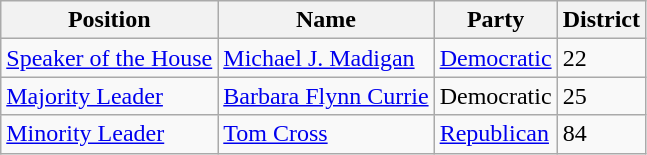<table class="wikitable">
<tr>
<th>Position</th>
<th>Name</th>
<th>Party</th>
<th>District</th>
</tr>
<tr>
<td><a href='#'>Speaker of the House</a></td>
<td><a href='#'>Michael J. Madigan</a></td>
<td><a href='#'>Democratic</a></td>
<td>22</td>
</tr>
<tr>
<td><a href='#'>Majority Leader</a></td>
<td><a href='#'>Barbara Flynn Currie</a></td>
<td>Democratic</td>
<td>25</td>
</tr>
<tr>
<td><a href='#'>Minority Leader</a></td>
<td><a href='#'>Tom Cross</a></td>
<td><a href='#'>Republican</a></td>
<td>84</td>
</tr>
</table>
